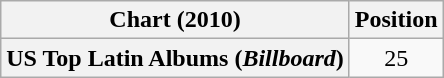<table class="wikitable plainrowheaders" style="text-align:center">
<tr>
<th scope="col">Chart (2010)</th>
<th scope="col">Position</th>
</tr>
<tr>
<th scope="row">US Top Latin Albums (<em>Billboard</em>)</th>
<td>25</td>
</tr>
</table>
